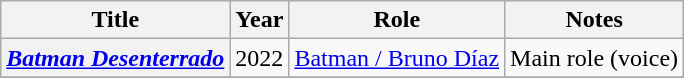<table class="wikitable plainrowheaders" style="margin-right: 0;">
<tr>
<th scope="col">Title</th>
<th scope="col">Year</th>
<th scope="col">Role</th>
<th scope="col" class="unsortable">Notes</th>
</tr>
<tr>
<th scope="row"><em><a href='#'>Batman Desenterrado</a></em></th>
<td>2022</td>
<td><a href='#'>Batman / Bruno Díaz</a></td>
<td>Main role (voice)</td>
</tr>
<tr>
</tr>
</table>
